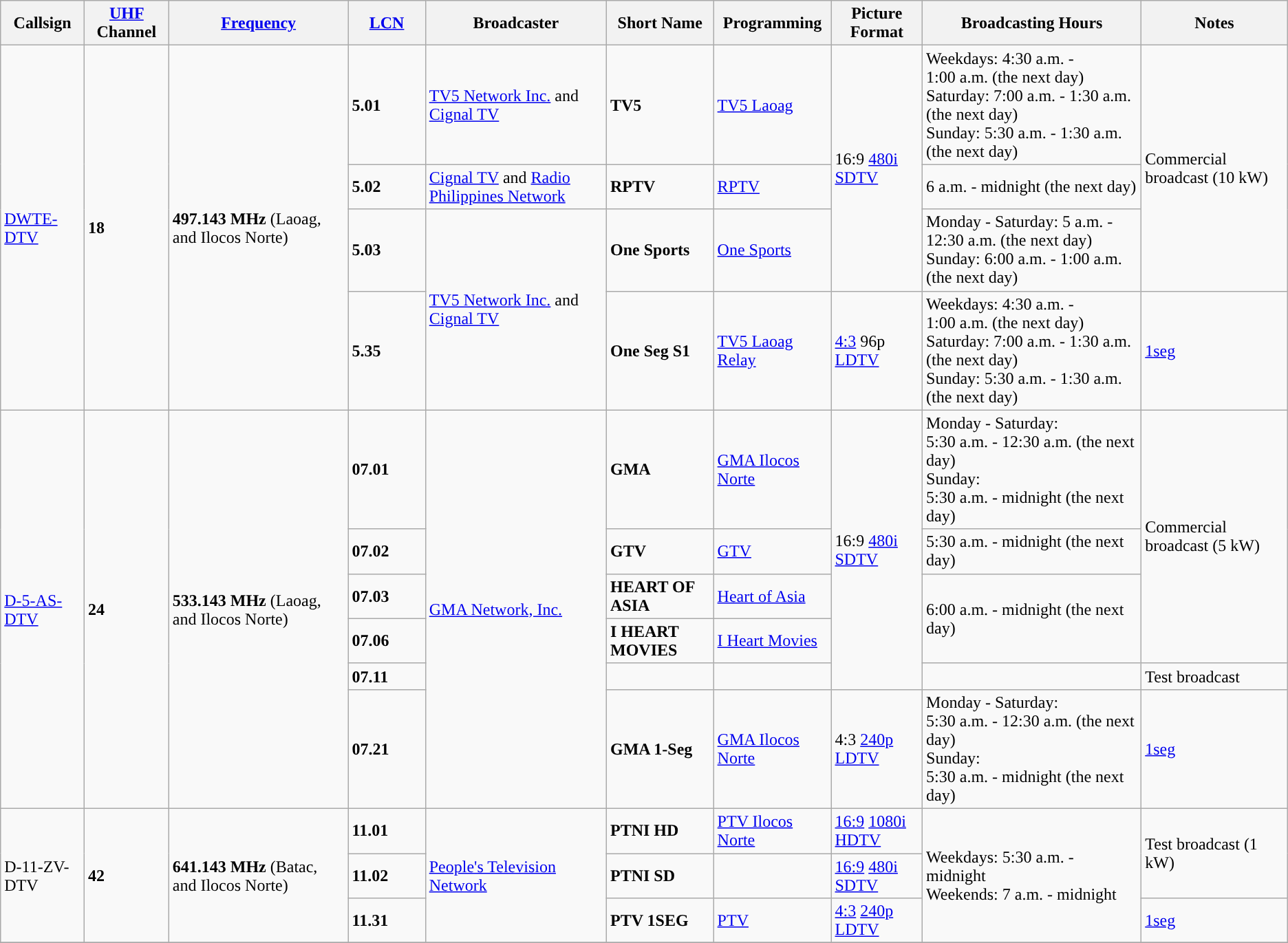<table class="wikitable sortable">
<tr>
<th>Callsign</th>
<th class="unsortable"><a href='#'>UHF</a> Channel</th>
<th class="unsortable"><a href='#'>Frequency</a></th>
<th width="6%"><a href='#'>LCN</a></th>
<th>Broadcaster</th>
<th>Short Name</th>
<th class="unsortable">Programming</th>
<th class="unsortable">Picture Format</th>
<th>Broadcasting Hours</th>
<th>Notes</th>
</tr>
<tr>
<td rowspan="4"><a href='#'>DWTE-DTV</a></td>
<td rowspan="4"><strong>18</strong></td>
<td rowspan="4"><strong>497.143 MHz</strong> (Laoag, and Ilocos Norte)</td>
<td><strong>5.01</strong></td>
<td rowspan="1"><a href='#'>TV5 Network Inc.</a> and <a href='#'>Cignal TV</a></td>
<td><strong>TV5</strong></td>
<td><a href='#'>TV5 Laoag</a></td>
<td rowspan="3">16:9 <a href='#'>480i</a> <a href='#'>SDTV</a></td>
<td>Weekdays:  4:30 a.m. - 1:00 a.m. (the next day) <br> Saturday: 7:00 a.m. - 1:30 a.m. (the next day) <br> Sunday: 5:30 a.m. - 1:30 a.m. (the next day)</td>
<td rowspan="3">Commercial broadcast (10 kW)</td>
</tr>
<tr>
<td><strong>5.02</strong></td>
<td><a href='#'>Cignal TV</a> and <a href='#'>Radio Philippines Network</a></td>
<td><strong>RPTV</strong></td>
<td><a href='#'>RPTV</a></td>
<td>6 a.m. - midnight (the next day)</td>
</tr>
<tr>
<td><strong>5.03</strong></td>
<td rowspan="2"><a href='#'>TV5 Network Inc.</a> and <a href='#'>Cignal TV</a></td>
<td><strong>One Sports</strong></td>
<td><a href='#'>One Sports</a></td>
<td>Monday - Saturday: 5 a.m. - 12:30 a.m. (the next day) <br> Sunday: 6:00 a.m. - 1:00 a.m. (the next day)</td>
</tr>
<tr>
<td><strong>5.35</strong></td>
<td><strong>One Seg S1</strong></td>
<td><a href='#'>TV5 Laoag Relay</a></td>
<td><a href='#'>4:3</a> 96p <a href='#'>LDTV</a></td>
<td>Weekdays:  4:30 a.m. - 1:00 a.m. (the next day) <br> Saturday: 7:00 a.m. - 1:30 a.m. (the next day) <br> Sunday: 5:30 a.m. - 1:30 a.m. (the next day)</td>
<td><a href='#'>1seg</a></td>
</tr>
<tr>
<td rowspan="6"><a href='#'>D-5-AS-DTV</a></td>
<td rowspan="6"><strong>24</strong></td>
<td rowspan="6"><strong>533.143 MHz</strong> (Laoag, and Ilocos Norte)</td>
<td><strong>07.01</strong></td>
<td rowspan="6"><a href='#'>GMA Network, Inc.</a></td>
<td><strong>GMA</strong></td>
<td><a href='#'>GMA Ilocos Norte</a></td>
<td rowspan="5">16:9 <a href='#'>480i</a> <a href='#'>SDTV</a></td>
<td>Monday - Saturday: <br> 5:30 a.m. - 12:30 a.m. (the next day) <br> Sunday: <br> 5:30 a.m. - midnight (the next day)</td>
<td rowspan="4">Commercial broadcast (5 kW)</td>
</tr>
<tr>
<td><strong>07.02</strong></td>
<td><strong>GTV</strong></td>
<td><a href='#'>GTV</a></td>
<td rowspan="1">5:30 a.m. - midnight (the next day)</td>
</tr>
<tr>
<td><strong>07.03</strong></td>
<td><strong>HEART OF ASIA</strong></td>
<td><a href='#'>Heart of Asia</a></td>
<td rowspan="2">6:00 a.m. - midnight (the next day)</td>
</tr>
<tr>
<td><strong>07.06</strong></td>
<td><strong>I HEART MOVIES</strong></td>
<td><a href='#'>I Heart Movies</a></td>
</tr>
<tr>
<td><strong>07.11</strong></td>
<td></td>
<td></td>
<td></td>
<td rowspan="1">Test broadcast</td>
</tr>
<tr>
<td><strong>07.21</strong></td>
<td><strong>GMA 1-Seg</strong></td>
<td><a href='#'>GMA Ilocos Norte</a></td>
<td>4:3 <a href='#'>240p</a> <a href='#'>LDTV</a></td>
<td>Monday - Saturday: <br> 5:30 a.m. - 12:30 a.m. (the next day) <br> Sunday: <br> 5:30 a.m. - midnight (the next day)</td>
<td><a href='#'>1seg</a></td>
</tr>
<tr>
<td rowspan="3">D-11-ZV-DTV</td>
<td rowspan="3"><strong>42</strong></td>
<td rowspan="3"><strong>641.143 MHz</strong> (Batac, and Ilocos Norte)</td>
<td><strong>11.01</strong></td>
<td rowspan="3"><a href='#'>People's Television Network</a></td>
<td><strong>PTNI HD</strong></td>
<td rowspan="1'"><a href='#'>PTV Ilocos Norte</a></td>
<td rowspan="1"><a href='#'>16:9</a> <a href='#'>1080i</a> <a href='#'>HDTV</a></td>
<td rowspan="3">Weekdays: 5:30 a.m. - midnight <br> Weekends: 7 a.m. - midnight</td>
<td rowspan="2">Test broadcast (1 kW)</td>
</tr>
<tr>
<td><strong>11.02</strong></td>
<td><strong>PTNI SD</strong></td>
<td></td>
<td><a href='#'>16:9</a> <a href='#'>480i</a> <a href='#'>SDTV</a></td>
</tr>
<tr>
<td><strong>11.31</strong></td>
<td><strong>PTV 1SEG</strong></td>
<td><a href='#'>PTV</a></td>
<td><a href='#'>4:3</a> <a href='#'>240p</a> <a href='#'>LDTV</a></td>
<td><a href='#'>1seg</a></td>
</tr>
<tr>
</tr>
</table>
